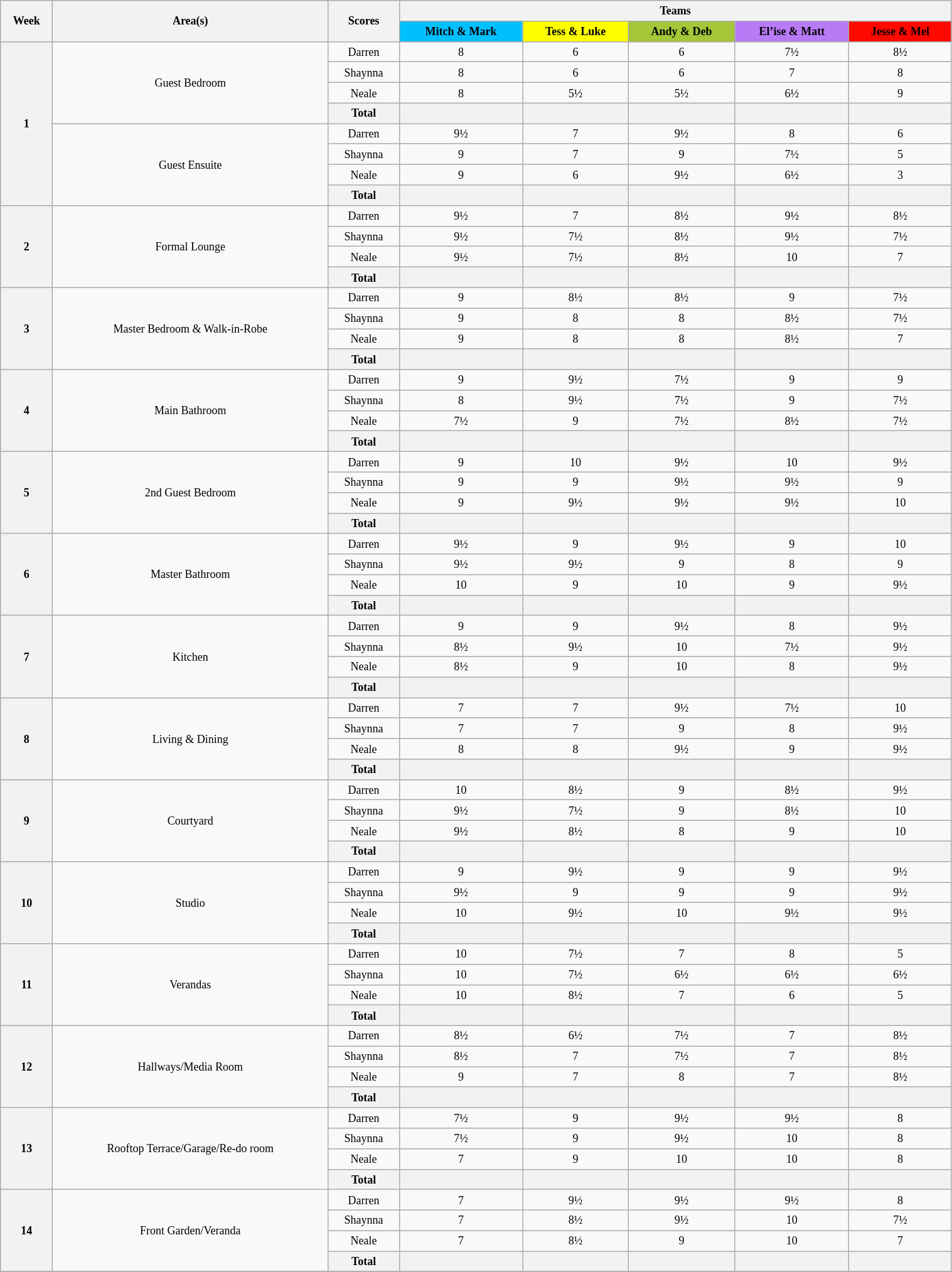<table class="wikitable" style="text-align: center; font-size: 9pt; line-height:16px; width:80%">
<tr>
<th scope="col" rowspan="2">Week</th>
<th scope="col" rowspan="2">Area(s)</th>
<th scope="col" rowspan="2">Scores</th>
<th scope="col" colspan="5">Teams</th>
</tr>
<tr>
<th style="background:#00BFFF; color:black;"><strong>Mitch & Mark</strong></th>
<th style="background:yellow; color:black;"><strong>Tess & Luke</strong></th>
<th style="background:#A4C639; color:black;"><strong>Andy & Deb</strong></th>
<th style="background:#B87BF6; color:black;"><strong>El’ise & Matt</strong></th>
<th style="background:#FF0800; color:black;"><strong>Jesse & Mel</strong></th>
</tr>
<tr>
<th rowspan="8">1</th>
<td rowspan="4">Guest Bedroom</td>
<td>Darren</td>
<td>8</td>
<td>6</td>
<td>6</td>
<td>7½</td>
<td>8½</td>
</tr>
<tr>
<td>Shaynna</td>
<td>8</td>
<td>6</td>
<td>6</td>
<td>7</td>
<td>8</td>
</tr>
<tr>
<td>Neale</td>
<td>8</td>
<td>5½</td>
<td>5½</td>
<td>6½</td>
<td>9</td>
</tr>
<tr>
<th>Total</th>
<th></th>
<th></th>
<th></th>
<th></th>
<th></th>
</tr>
<tr>
<td rowspan="4">Guest Ensuite</td>
<td>Darren</td>
<td>9½</td>
<td>7</td>
<td>9½</td>
<td>8</td>
<td>6</td>
</tr>
<tr>
<td>Shaynna</td>
<td>9</td>
<td>7</td>
<td>9</td>
<td>7½</td>
<td>5</td>
</tr>
<tr>
<td>Neale</td>
<td>9</td>
<td>6</td>
<td>9½</td>
<td>6½</td>
<td>3</td>
</tr>
<tr>
<th>Total</th>
<th></th>
<th></th>
<th></th>
<th></th>
<th></th>
</tr>
<tr>
<th rowspan="4">2</th>
<td rowspan="4">Formal Lounge</td>
<td>Darren</td>
<td>9½</td>
<td>7</td>
<td>8½</td>
<td>9½</td>
<td>8½</td>
</tr>
<tr>
<td>Shaynna</td>
<td>9½</td>
<td>7½</td>
<td>8½</td>
<td>9½</td>
<td>7½</td>
</tr>
<tr>
<td>Neale</td>
<td>9½</td>
<td>7½</td>
<td>8½</td>
<td>10</td>
<td>7</td>
</tr>
<tr>
<th>Total</th>
<th></th>
<th></th>
<th></th>
<th></th>
<th></th>
</tr>
<tr>
<th rowspan="4">3</th>
<td rowspan="4">Master Bedroom & Walk-in-Robe</td>
<td>Darren</td>
<td>9</td>
<td>8½</td>
<td>8½</td>
<td>9</td>
<td>7½</td>
</tr>
<tr>
<td>Shaynna</td>
<td>9</td>
<td>8</td>
<td>8</td>
<td>8½</td>
<td>7½</td>
</tr>
<tr>
<td>Neale</td>
<td>9</td>
<td>8</td>
<td>8</td>
<td>8½</td>
<td>7</td>
</tr>
<tr>
<th>Total</th>
<th></th>
<th></th>
<th></th>
<th></th>
<th></th>
</tr>
<tr>
<th rowspan="4">4</th>
<td rowspan="4">Main Bathroom</td>
<td>Darren</td>
<td>9</td>
<td>9½</td>
<td>7½</td>
<td>9</td>
<td>9</td>
</tr>
<tr>
<td>Shaynna</td>
<td>8</td>
<td>9½</td>
<td>7½</td>
<td>9</td>
<td>7½</td>
</tr>
<tr>
<td>Neale</td>
<td>7½</td>
<td>9</td>
<td>7½</td>
<td>8½</td>
<td>7½</td>
</tr>
<tr>
<th>Total</th>
<th></th>
<th></th>
<th></th>
<th></th>
<th></th>
</tr>
<tr>
<th rowspan="4">5</th>
<td rowspan="4">2nd Guest Bedroom</td>
<td>Darren</td>
<td>9</td>
<td>10</td>
<td>9½</td>
<td>10</td>
<td>9½</td>
</tr>
<tr>
<td>Shaynna</td>
<td>9</td>
<td>9</td>
<td>9½</td>
<td>9½</td>
<td>9</td>
</tr>
<tr>
<td>Neale</td>
<td>9</td>
<td>9½</td>
<td>9½</td>
<td>9½</td>
<td>10</td>
</tr>
<tr>
<th>Total</th>
<th></th>
<th></th>
<th></th>
<th></th>
<th></th>
</tr>
<tr>
<th rowspan="4">6</th>
<td rowspan="4">Master Bathroom</td>
<td>Darren</td>
<td>9½</td>
<td>9</td>
<td>9½</td>
<td>9</td>
<td>10</td>
</tr>
<tr>
<td>Shaynna</td>
<td>9½</td>
<td>9½</td>
<td>9</td>
<td>8</td>
<td>9</td>
</tr>
<tr>
<td>Neale</td>
<td>10</td>
<td>9</td>
<td>10</td>
<td>9</td>
<td>9½</td>
</tr>
<tr>
<th>Total</th>
<th></th>
<th></th>
<th></th>
<th></th>
<th></th>
</tr>
<tr>
<th rowspan="4">7</th>
<td rowspan="4">Kitchen</td>
<td>Darren</td>
<td>9</td>
<td>9</td>
<td>9½</td>
<td>8</td>
<td>9½</td>
</tr>
<tr>
<td>Shaynna</td>
<td>8½</td>
<td>9½</td>
<td>10</td>
<td>7½</td>
<td>9½</td>
</tr>
<tr>
<td>Neale</td>
<td>8½</td>
<td>9</td>
<td>10</td>
<td>8</td>
<td>9½</td>
</tr>
<tr>
<th>Total</th>
<th></th>
<th></th>
<th></th>
<th></th>
<th></th>
</tr>
<tr>
<th rowspan="4">8</th>
<td rowspan="4">Living & Dining</td>
<td>Darren</td>
<td>7</td>
<td>7</td>
<td>9½</td>
<td>7½</td>
<td>10</td>
</tr>
<tr>
<td>Shaynna</td>
<td>7</td>
<td>7</td>
<td>9</td>
<td>8</td>
<td>9½</td>
</tr>
<tr>
<td>Neale</td>
<td>8</td>
<td>8</td>
<td>9½</td>
<td>9</td>
<td>9½</td>
</tr>
<tr>
<th>Total</th>
<th></th>
<th></th>
<th></th>
<th></th>
<th></th>
</tr>
<tr>
<th rowspan="4">9</th>
<td rowspan="4">Courtyard</td>
<td>Darren</td>
<td>10</td>
<td>8½</td>
<td>9</td>
<td>8½</td>
<td>9½</td>
</tr>
<tr>
<td>Shaynna</td>
<td>9½</td>
<td>7½</td>
<td>9</td>
<td>8½</td>
<td>10</td>
</tr>
<tr>
<td>Neale</td>
<td>9½</td>
<td>8½</td>
<td>8</td>
<td>9</td>
<td>10</td>
</tr>
<tr>
<th>Total</th>
<th></th>
<th></th>
<th></th>
<th></th>
<th></th>
</tr>
<tr>
<th rowspan="4">10</th>
<td rowspan="4">Studio</td>
<td>Darren</td>
<td>9</td>
<td>9½</td>
<td>9</td>
<td>9</td>
<td>9½</td>
</tr>
<tr>
<td>Shaynna</td>
<td>9½</td>
<td>9</td>
<td>9</td>
<td>9</td>
<td>9½</td>
</tr>
<tr>
<td>Neale</td>
<td>10</td>
<td>9½</td>
<td>10</td>
<td>9½</td>
<td>9½</td>
</tr>
<tr>
<th>Total</th>
<th></th>
<th></th>
<th></th>
<th></th>
<th></th>
</tr>
<tr>
<th rowspan="4">11</th>
<td rowspan="4">Verandas</td>
<td>Darren</td>
<td>10</td>
<td>7½</td>
<td>7</td>
<td>8</td>
<td>5</td>
</tr>
<tr>
<td>Shaynna</td>
<td>10</td>
<td>7½</td>
<td>6½</td>
<td>6½</td>
<td>6½</td>
</tr>
<tr>
<td>Neale</td>
<td>10</td>
<td>8½</td>
<td>7</td>
<td>6</td>
<td>5</td>
</tr>
<tr>
<th>Total</th>
<th></th>
<th></th>
<th></th>
<th></th>
<th></th>
</tr>
<tr>
<th rowspan="4">12</th>
<td rowspan="4">Hallways/Media Room</td>
<td>Darren</td>
<td>8½</td>
<td>6½</td>
<td>7½</td>
<td>7</td>
<td>8½</td>
</tr>
<tr>
<td>Shaynna</td>
<td>8½</td>
<td>7</td>
<td>7½</td>
<td>7</td>
<td>8½</td>
</tr>
<tr>
<td>Neale</td>
<td>9</td>
<td>7</td>
<td>8</td>
<td>7</td>
<td>8½</td>
</tr>
<tr>
<th>Total</th>
<th></th>
<th></th>
<th></th>
<th></th>
<th></th>
</tr>
<tr>
<th rowspan="4">13</th>
<td rowspan="4">Rooftop Terrace/Garage/Re-do room</td>
<td>Darren</td>
<td>7½</td>
<td>9</td>
<td>9½</td>
<td>9½</td>
<td>8</td>
</tr>
<tr>
<td>Shaynna</td>
<td>7½</td>
<td>9</td>
<td>9½</td>
<td>10</td>
<td>8</td>
</tr>
<tr>
<td>Neale</td>
<td>7</td>
<td>9</td>
<td>10</td>
<td>10</td>
<td>8</td>
</tr>
<tr>
<th>Total</th>
<th></th>
<th></th>
<th></th>
<th></th>
<th></th>
</tr>
<tr>
<th rowspan="4">14</th>
<td rowspan="4">Front Garden/Veranda</td>
<td>Darren</td>
<td>7</td>
<td>9½</td>
<td>9½</td>
<td>9½</td>
<td>8</td>
</tr>
<tr>
<td>Shaynna</td>
<td>7</td>
<td>8½</td>
<td>9½</td>
<td>10</td>
<td>7½</td>
</tr>
<tr>
<td>Neale</td>
<td>7</td>
<td>8½</td>
<td>9</td>
<td>10</td>
<td>7</td>
</tr>
<tr>
<th>Total</th>
<th></th>
<th></th>
<th></th>
<th></th>
<th></th>
</tr>
<tr>
</tr>
</table>
